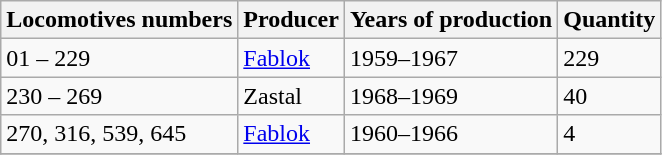<table class="wikitable">
<tr>
<th>Locomotives numbers</th>
<th>Producer</th>
<th>Years of production</th>
<th>Quantity</th>
</tr>
<tr>
<td>01 – 229</td>
<td><a href='#'>Fablok</a></td>
<td>1959–1967</td>
<td>229</td>
</tr>
<tr>
<td>230 – 269</td>
<td>Zastal</td>
<td>1968–1969</td>
<td>40</td>
</tr>
<tr>
<td>270, 316, 539, 645</td>
<td><a href='#'>Fablok</a></td>
<td>1960–1966</td>
<td>4</td>
</tr>
<tr>
</tr>
</table>
